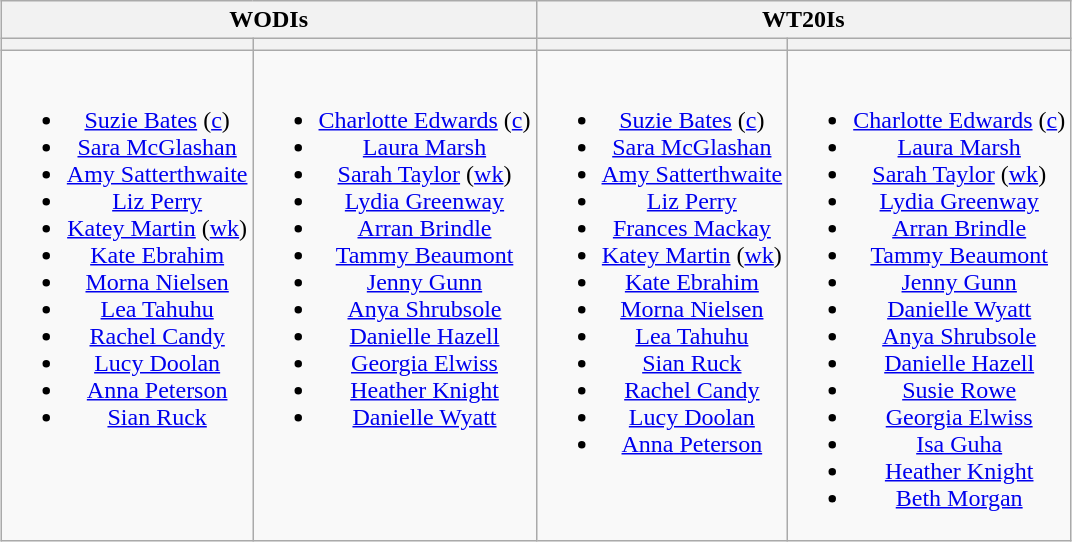<table class="wikitable" style="text-align:center; margin:auto">
<tr>
<th colspan=2>WODIs</th>
<th colspan=2>WT20Is</th>
</tr>
<tr>
<th></th>
<th></th>
<th></th>
<th></th>
</tr>
<tr style="vertical-align:top">
<td><br><ul><li><a href='#'>Suzie Bates</a> (<a href='#'>c</a>)</li><li><a href='#'>Sara McGlashan</a></li><li><a href='#'>Amy Satterthwaite</a></li><li><a href='#'>Liz Perry</a></li><li><a href='#'>Katey Martin</a> (<a href='#'>wk</a>)</li><li><a href='#'>Kate Ebrahim</a></li><li><a href='#'>Morna Nielsen</a></li><li><a href='#'>Lea Tahuhu</a></li><li><a href='#'>Rachel Candy</a></li><li><a href='#'>Lucy Doolan</a></li><li><a href='#'>Anna Peterson</a></li><li><a href='#'>Sian Ruck</a></li></ul></td>
<td><br><ul><li><a href='#'>Charlotte Edwards</a> (<a href='#'>c</a>)</li><li><a href='#'>Laura Marsh</a></li><li><a href='#'>Sarah Taylor</a> (<a href='#'>wk</a>)</li><li><a href='#'>Lydia Greenway</a></li><li><a href='#'>Arran Brindle</a></li><li><a href='#'>Tammy Beaumont</a></li><li><a href='#'>Jenny Gunn</a></li><li><a href='#'>Anya Shrubsole</a></li><li><a href='#'>Danielle Hazell</a></li><li><a href='#'>Georgia Elwiss</a></li><li><a href='#'>Heather Knight</a></li><li><a href='#'>Danielle Wyatt</a></li></ul></td>
<td><br><ul><li><a href='#'>Suzie Bates</a> (<a href='#'>c</a>)</li><li><a href='#'>Sara McGlashan</a></li><li><a href='#'>Amy Satterthwaite</a></li><li><a href='#'>Liz Perry</a></li><li><a href='#'>Frances Mackay</a></li><li><a href='#'>Katey Martin</a> (<a href='#'>wk</a>)</li><li><a href='#'>Kate Ebrahim</a></li><li><a href='#'>Morna Nielsen</a></li><li><a href='#'>Lea Tahuhu</a></li><li><a href='#'>Sian Ruck</a></li><li><a href='#'>Rachel Candy</a></li><li><a href='#'>Lucy Doolan</a></li><li><a href='#'>Anna Peterson</a></li></ul></td>
<td><br><ul><li><a href='#'>Charlotte Edwards</a> (<a href='#'>c</a>)</li><li><a href='#'>Laura Marsh</a></li><li><a href='#'>Sarah Taylor</a> (<a href='#'>wk</a>)</li><li><a href='#'>Lydia Greenway</a></li><li><a href='#'>Arran Brindle</a></li><li><a href='#'>Tammy Beaumont</a></li><li><a href='#'>Jenny Gunn</a></li><li><a href='#'>Danielle Wyatt</a></li><li><a href='#'>Anya Shrubsole</a></li><li><a href='#'>Danielle Hazell</a></li><li><a href='#'>Susie Rowe</a></li><li><a href='#'>Georgia Elwiss</a></li><li><a href='#'>Isa Guha</a></li><li><a href='#'>Heather Knight</a></li><li><a href='#'>Beth Morgan</a></li></ul></td>
</tr>
</table>
